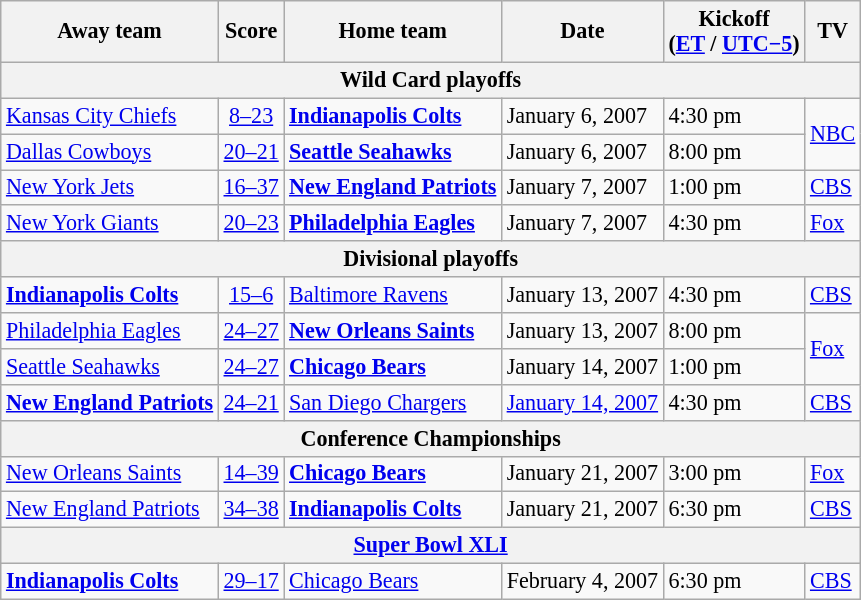<table class="wikitable" align="center" style="font-size: 92%">
<tr>
<th>Away team</th>
<th>Score</th>
<th>Home team</th>
<th>Date</th>
<th>Kickoff<br>(<a href='#'>ET</a> / <a href='#'>UTC−5</a>)</th>
<th>TV</th>
</tr>
<tr>
<th colspan=7>Wild Card playoffs</th>
</tr>
<tr>
<td><a href='#'>Kansas City Chiefs</a></td>
<td align=center><a href='#'>8–23</a></td>
<td><strong><a href='#'>Indianapolis Colts</a></strong></td>
<td>January 6, 2007</td>
<td>4:30 pm</td>
<td rowspan="2"><a href='#'>NBC</a></td>
</tr>
<tr>
<td><a href='#'>Dallas Cowboys</a></td>
<td align=center><a href='#'>20–21</a></td>
<td><strong><a href='#'>Seattle Seahawks</a></strong></td>
<td>January 6, 2007</td>
<td>8:00 pm</td>
</tr>
<tr>
<td><a href='#'>New York Jets</a></td>
<td align=center><a href='#'>16–37</a></td>
<td><strong><a href='#'>New England Patriots</a></strong></td>
<td>January 7, 2007</td>
<td>1:00 pm</td>
<td><a href='#'>CBS</a></td>
</tr>
<tr>
<td><a href='#'>New York Giants</a></td>
<td align=center><a href='#'>20–23</a></td>
<td><strong><a href='#'>Philadelphia Eagles</a></strong></td>
<td>January 7, 2007</td>
<td>4:30 pm</td>
<td><a href='#'>Fox</a></td>
</tr>
<tr>
<th colspan=7>Divisional playoffs</th>
</tr>
<tr>
<td><strong><a href='#'>Indianapolis Colts</a></strong></td>
<td align=center><a href='#'>15–6</a></td>
<td><a href='#'>Baltimore Ravens</a></td>
<td>January 13, 2007</td>
<td>4:30 pm</td>
<td><a href='#'>CBS</a></td>
</tr>
<tr>
<td><a href='#'>Philadelphia Eagles</a></td>
<td align=center><a href='#'>24–27</a></td>
<td><strong><a href='#'>New Orleans Saints</a></strong></td>
<td>January 13, 2007</td>
<td>8:00 pm</td>
<td rowspan="2"><a href='#'>Fox</a></td>
</tr>
<tr>
<td><a href='#'>Seattle Seahawks</a></td>
<td align=center><a href='#'>24–27 </a></td>
<td><strong><a href='#'>Chicago Bears</a></strong></td>
<td>January 14, 2007</td>
<td>1:00 pm</td>
</tr>
<tr>
<td><strong><a href='#'>New England Patriots</a></strong></td>
<td align=center><a href='#'>24–21</a></td>
<td><a href='#'>San Diego Chargers</a></td>
<td><a href='#'>January 14, 2007</a></td>
<td>4:30 pm</td>
<td><a href='#'>CBS</a></td>
</tr>
<tr>
<th colspan=7>Conference Championships</th>
</tr>
<tr>
<td><a href='#'>New Orleans Saints</a></td>
<td align=center><a href='#'>14–39</a></td>
<td><strong><a href='#'>Chicago Bears</a></strong></td>
<td>January 21, 2007</td>
<td>3:00 pm</td>
<td><a href='#'>Fox</a></td>
</tr>
<tr>
<td><a href='#'>New England Patriots</a></td>
<td align=center><a href='#'>34–38</a></td>
<td><strong><a href='#'>Indianapolis Colts</a></strong></td>
<td>January 21, 2007</td>
<td>6:30 pm</td>
<td><a href='#'>CBS</a></td>
</tr>
<tr>
<th colspan=7><a href='#'>Super Bowl XLI</a><br></th>
</tr>
<tr>
<td><strong><a href='#'>Indianapolis Colts</a></strong></td>
<td align=center><a href='#'>29–17</a></td>
<td><a href='#'>Chicago Bears</a></td>
<td>February 4, 2007</td>
<td>6:30 pm</td>
<td><a href='#'>CBS</a></td>
</tr>
</table>
